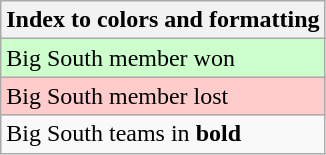<table class="wikitable">
<tr>
<th>Index to colors and formatting</th>
</tr>
<tr bgcolor= #ccffcc>
<td>Big South member won</td>
</tr>
<tr bgcolor=#ffcccc>
<td>Big South member lost</td>
</tr>
<tr>
<td>Big South teams in <strong>bold</strong></td>
</tr>
</table>
